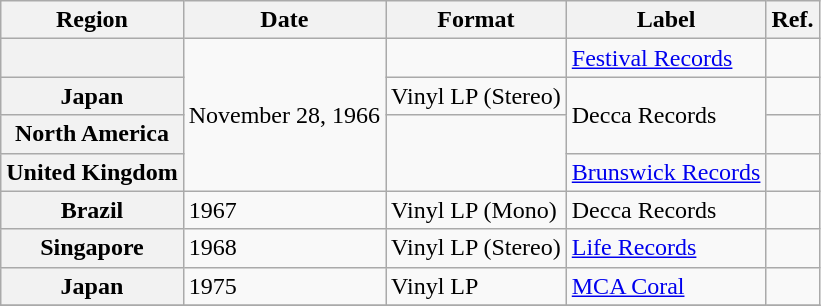<table class="wikitable plainrowheaders">
<tr>
<th scope="col">Region</th>
<th scope="col">Date</th>
<th scope="col">Format</th>
<th scope="col">Label</th>
<th scope="col">Ref.</th>
</tr>
<tr>
<th scope="row"></th>
<td rowspan="4">November 28, 1966</td>
<td></td>
<td><a href='#'>Festival Records</a></td>
<td></td>
</tr>
<tr>
<th scope="row">Japan</th>
<td>Vinyl LP (Stereo)</td>
<td rowspan="2">Decca Records</td>
<td></td>
</tr>
<tr>
<th scope="row">North America</th>
<td rowspan="2"></td>
<td></td>
</tr>
<tr>
<th scope="row">United Kingdom</th>
<td><a href='#'>Brunswick Records</a></td>
<td></td>
</tr>
<tr>
<th scope="row">Brazil</th>
<td>1967</td>
<td>Vinyl LP (Mono)</td>
<td>Decca Records</td>
<td></td>
</tr>
<tr>
<th scope="row">Singapore</th>
<td>1968</td>
<td>Vinyl LP (Stereo)</td>
<td><a href='#'>Life Records</a></td>
<td></td>
</tr>
<tr>
<th scope="row">Japan</th>
<td>1975</td>
<td>Vinyl LP</td>
<td><a href='#'>MCA Coral</a></td>
<td></td>
</tr>
<tr>
</tr>
</table>
